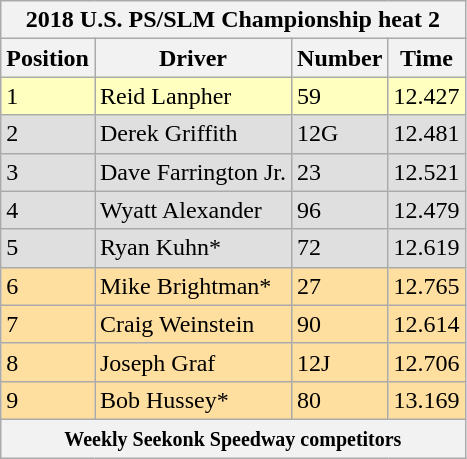<table class="wikitable mw-collapsible mw-collapsed">
<tr>
<th colspan="4">2018 U.S. PS/SLM Championship heat 2</th>
</tr>
<tr>
<th>Position</th>
<th>Driver</th>
<th>Number</th>
<th>Time</th>
</tr>
<tr style="background-color:#FFFFBF">
<td>1</td>
<td>Reid Lanpher</td>
<td>59</td>
<td>12.427</td>
</tr>
<tr style="background-color:#DFDFDF">
<td>2</td>
<td>Derek Griffith</td>
<td>12G</td>
<td>12.481</td>
</tr>
<tr style="background-color:#DFDFDF">
<td>3</td>
<td>Dave Farrington Jr.</td>
<td>23</td>
<td>12.521</td>
</tr>
<tr style="background-color:#DFDFDF">
<td>4</td>
<td>Wyatt Alexander</td>
<td>96</td>
<td>12.479</td>
</tr>
<tr style="background-color:#DFDFDF">
<td>5</td>
<td>Ryan Kuhn*</td>
<td>72</td>
<td>12.619</td>
</tr>
<tr style="background-color:#FFDF9F">
<td>6</td>
<td>Mike Brightman*</td>
<td>27</td>
<td>12.765</td>
</tr>
<tr style="background-color:#FFDF9F">
<td>7</td>
<td>Craig Weinstein</td>
<td>90</td>
<td>12.614</td>
</tr>
<tr style="background-color:#FFDF9F">
<td>8</td>
<td>Joseph Graf</td>
<td>12J</td>
<td>12.706</td>
</tr>
<tr style="background-color:#FFDF9F">
<td>9</td>
<td>Bob Hussey*</td>
<td>80</td>
<td>13.169</td>
</tr>
<tr>
<th colspan="4"><small>Weekly Seekonk Speedway competitors</small></th>
</tr>
</table>
